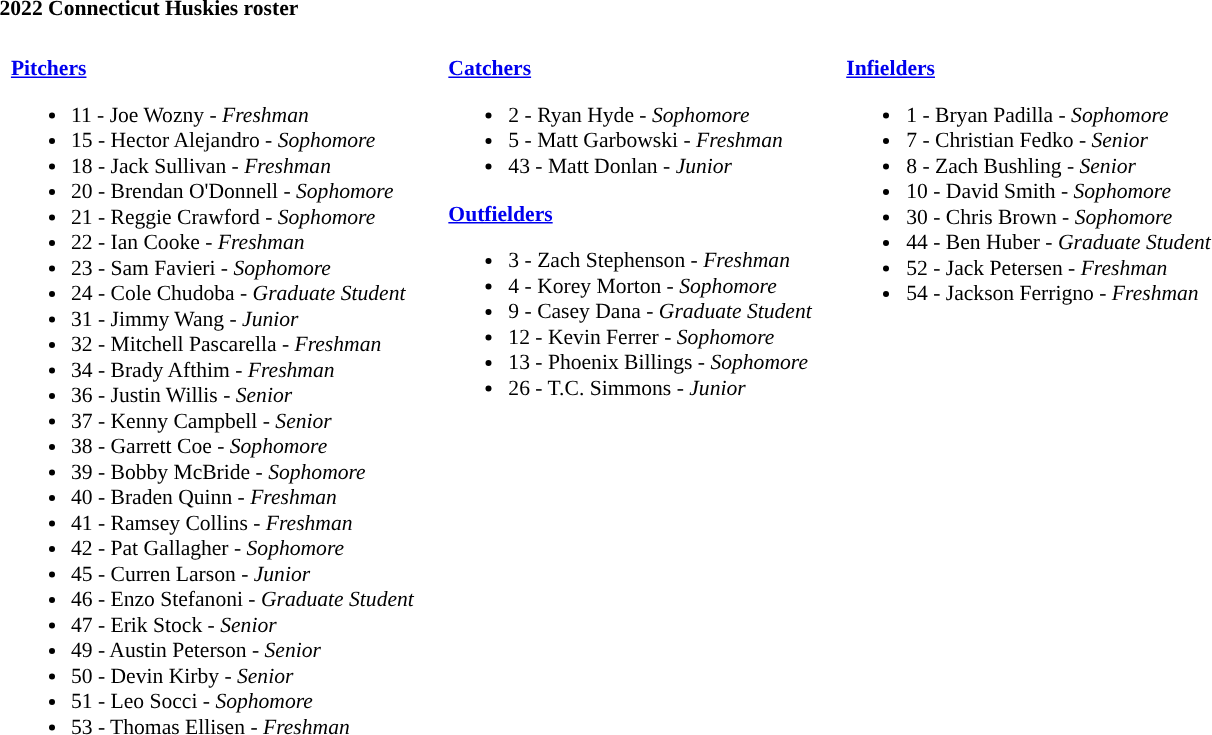<table class="toccolours" style="text-align: left; font-size:90%;">
<tr>
<th colspan="9">2022 Connecticut Huskies roster</th>
</tr>
<tr>
</tr>
<tr>
<td width="03"> </td>
<td valign="top"><br><strong><a href='#'>Pitchers</a></strong><ul><li>11 - Joe Wozny - <em>Freshman</em></li><li>15 - Hector Alejandro - <em>Sophomore</em></li><li>18 - Jack Sullivan - <em>Freshman</em></li><li>20 - Brendan O'Donnell - <em>Sophomore</em></li><li>21 - Reggie Crawford - <em>Sophomore</em></li><li>22 - Ian Cooke - <em>Freshman</em></li><li>23 - Sam Favieri - <em>Sophomore</em></li><li>24 - Cole Chudoba - <em>Graduate Student</em></li><li>31 - Jimmy Wang - <em> Junior</em></li><li>32 - Mitchell Pascarella - <em>Freshman</em></li><li>34 - Brady Afthim - <em>Freshman</em></li><li>36 - Justin Willis - <em>Senior</em></li><li>37 - Kenny Campbell - <em> Senior</em></li><li>38 - Garrett Coe - <em>Sophomore</em></li><li>39 - Bobby McBride - <em>Sophomore</em></li><li>40 - Braden Quinn - <em>Freshman</em></li><li>41 - Ramsey Collins - <em>Freshman</em></li><li>42 - Pat Gallagher - <em>Sophomore</em></li><li>45 - Curren Larson - <em>Junior</em></li><li>46 - Enzo Stefanoni - <em>Graduate Student</em></li><li>47 - Erik Stock - <em>Senior</em></li><li>49 - Austin Peterson - <em>Senior</em></li><li>50 - Devin Kirby - <em>Senior</em></li><li>51 - Leo Socci - <em>Sophomore</em></li><li>53 - Thomas Ellisen - <em>Freshman</em></li></ul></td>
<td width="15"> </td>
<td valign="top"><br><strong><a href='#'>Catchers</a></strong><ul><li>2 - Ryan Hyde - <em>Sophomore</em></li><li>5 - Matt Garbowski - <em>Freshman</em></li><li>43 - Matt Donlan - <em> Junior</em></li></ul><strong><a href='#'>Outfielders</a></strong><ul><li>3 - Zach Stephenson - <em>Freshman</em></li><li>4 - Korey Morton - <em>Sophomore</em></li><li>9 - Casey Dana - <em>Graduate Student</em></li><li>12 - Kevin Ferrer - <em> Sophomore</em></li><li>13 - Phoenix Billings - <em>Sophomore</em></li><li>26 - T.C. Simmons - <em> Junior</em></li></ul></td>
<td width="15"> </td>
<td valign="top"><br><strong><a href='#'>Infielders</a></strong><ul><li>1 - Bryan Padilla - <em>Sophomore</em></li><li>7 - Christian Fedko - <em>Senior</em></li><li>8 - Zach Bushling - <em>Senior</em></li><li>10 - David Smith - <em> Sophomore</em></li><li>30 - Chris Brown - <em>Sophomore</em></li><li>44 - Ben Huber - <em>Graduate Student</em></li><li>52 - Jack Petersen - <em>Freshman</em></li><li>54 - Jackson Ferrigno - <em>Freshman</em></li></ul></td>
</tr>
</table>
